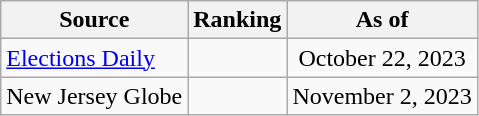<table class="wikitable" style="text-align:center">
<tr>
<th>Source</th>
<th>Ranking</th>
<th>As of</th>
</tr>
<tr>
<td align=left><a href='#'>Elections Daily</a></td>
<td></td>
<td>October 22, 2023</td>
</tr>
<tr>
<td align=left>New Jersey Globe</td>
<td></td>
<td>November 2, 2023</td>
</tr>
</table>
